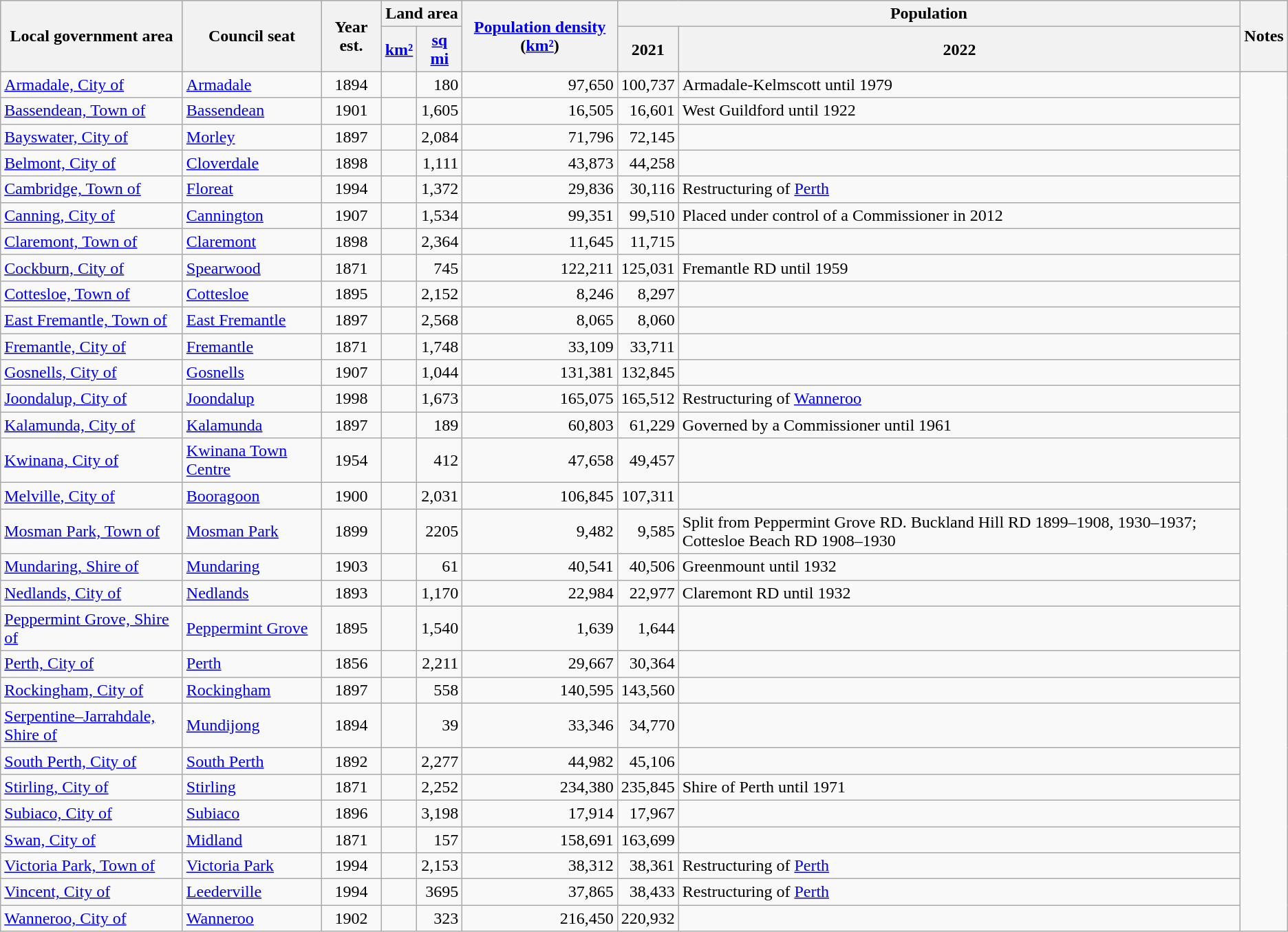<table class="wikitable sortable">
<tr bgcolor="#CCCCCC">
<th scope="col" rowspan=2>Local government area</th>
<th scope="col" rowspan=2>Council seat</th>
<th scope="col" rowspan=2>Year est.</th>
<th scope="col" colspan=2>Land area</th>
<th scope="col" rowspan=2><a href='#'>Population density</a> (<a href='#'>km²</a>)</th>
<th scope="col" colspan=2>Population</th>
<th class=unsortable scope="col" rowspan=2>Notes</th>
</tr>
<tr>
<th scope="col"><a href='#'>km²</a></th>
<th scope="col"><a href='#'>sq mi</a></th>
<th scope="col">2021</th>
<th scope="col">2022</th>
</tr>
<tr>
<td><a href='#'>Armadale, City of</a></td>
<td><a href='#'>Armadale</a></td>
<td align=center>1894</td>
<td></td>
<td align="right">180</td>
<td align="right">97,650</td>
<td align="right">100,737</td>
<td>Armadale-Kelmscott until 1979</td>
</tr>
<tr>
<td><a href='#'>Bassendean, Town of</a></td>
<td><a href='#'>Bassendean</a></td>
<td align=center>1901</td>
<td></td>
<td align="right">1,605</td>
<td align="right">16,505</td>
<td align="right">16,601</td>
<td>West Guildford until 1922</td>
</tr>
<tr>
<td><a href='#'>Bayswater, City of</a></td>
<td><a href='#'>Morley</a></td>
<td align=center>1897</td>
<td></td>
<td align="right">2,084</td>
<td align="right">71,796</td>
<td align="right">72,145</td>
<td></td>
</tr>
<tr>
<td><a href='#'>Belmont, City of</a></td>
<td><a href='#'>Cloverdale</a></td>
<td align=center>1898</td>
<td></td>
<td align="right">1,111</td>
<td align="right">43,873</td>
<td align="right">44,258</td>
<td></td>
</tr>
<tr>
<td><a href='#'>Cambridge, Town of</a></td>
<td><a href='#'>Floreat</a></td>
<td align=center>1994</td>
<td></td>
<td align="right">1,372</td>
<td align="right">29,836</td>
<td align="right">30,116</td>
<td>Restructuring of <a href='#'>Perth</a></td>
</tr>
<tr>
<td><a href='#'>Canning, City of</a></td>
<td><a href='#'>Cannington</a></td>
<td align=center>1907</td>
<td></td>
<td align="right">1,534</td>
<td align="right">99,351</td>
<td align="right">99,510</td>
<td>Placed under control of a Commissioner in 2012</td>
</tr>
<tr>
<td><a href='#'>Claremont, Town of</a></td>
<td><a href='#'>Claremont</a></td>
<td align=center>1898</td>
<td></td>
<td align="right">2,364</td>
<td align="right">11,645</td>
<td align="right">11,715</td>
<td></td>
</tr>
<tr>
<td><a href='#'>Cockburn, City of</a></td>
<td><a href='#'>Spearwood</a></td>
<td align=center>1871</td>
<td></td>
<td align="right">745</td>
<td align="right">122,211</td>
<td align="right">125,031</td>
<td>Fremantle RD until 1959</td>
</tr>
<tr>
<td><a href='#'>Cottesloe, Town of</a></td>
<td><a href='#'>Cottesloe</a></td>
<td align=center>1895</td>
<td></td>
<td align="right">2,152</td>
<td align="right">8,246</td>
<td align="right">8,297</td>
<td></td>
</tr>
<tr>
<td><a href='#'>East Fremantle, Town of</a></td>
<td><a href='#'>East Fremantle</a></td>
<td align=center>1897</td>
<td></td>
<td align="right">2,568</td>
<td align="right">8,065</td>
<td align="right">8,060</td>
<td></td>
</tr>
<tr>
<td><a href='#'>Fremantle, City of</a></td>
<td><a href='#'>Fremantle</a></td>
<td align=center>1871</td>
<td></td>
<td align="right">1,748</td>
<td align="right">33,109</td>
<td align="right">33,711</td>
<td></td>
</tr>
<tr>
<td><a href='#'>Gosnells, City of</a></td>
<td><a href='#'>Gosnells</a></td>
<td align=center>1907</td>
<td></td>
<td align="right">1,044</td>
<td align="right">131,381</td>
<td align="right">132,845</td>
<td></td>
</tr>
<tr>
<td><a href='#'>Joondalup, City of</a></td>
<td><a href='#'>Joondalup</a></td>
<td align=center>1998</td>
<td></td>
<td align="right">1,673</td>
<td align="right">165,075</td>
<td align="right">165,512</td>
<td>Restructuring of <a href='#'>Wanneroo</a></td>
</tr>
<tr>
<td><a href='#'>Kalamunda, City of</a></td>
<td><a href='#'>Kalamunda</a></td>
<td align=center>1897</td>
<td></td>
<td align="right">189</td>
<td align="right">60,803</td>
<td align="right">61,229</td>
<td>Governed by a Commissioner until 1961</td>
</tr>
<tr>
<td><a href='#'>Kwinana, City of</a></td>
<td><a href='#'>Kwinana Town Centre</a></td>
<td align=center>1954</td>
<td></td>
<td align="right">412</td>
<td align="right">47,658</td>
<td align="right">49,457</td>
<td></td>
</tr>
<tr>
<td><a href='#'>Melville, City of</a></td>
<td><a href='#'>Booragoon</a></td>
<td align=center>1900</td>
<td></td>
<td align="right">2,031</td>
<td align="right">106,845</td>
<td align="right">107,311</td>
<td></td>
</tr>
<tr>
<td><a href='#'>Mosman Park, Town of</a></td>
<td><a href='#'>Mosman Park</a></td>
<td align=center>1899</td>
<td></td>
<td align="right">2205</td>
<td align="right">9,482</td>
<td align="right">9,585</td>
<td>Split from Peppermint Grove RD. Buckland Hill RD 1899–1908, 1930–1937; Cottesloe Beach RD 1908–1930</td>
</tr>
<tr>
<td><a href='#'>Mundaring, Shire of</a></td>
<td><a href='#'>Mundaring</a></td>
<td align=center>1903</td>
<td></td>
<td align="right">61</td>
<td align="right">40,541</td>
<td align="right">40,506</td>
<td>Greenmount until 1932</td>
</tr>
<tr>
<td><a href='#'>Nedlands, City of</a></td>
<td><a href='#'>Nedlands</a></td>
<td align=center>1893</td>
<td></td>
<td align="right">1,170</td>
<td align="right">22,984</td>
<td align="right">22,977</td>
<td>Claremont RD until 1932</td>
</tr>
<tr>
<td><a href='#'>Peppermint Grove, Shire of</a></td>
<td><a href='#'>Peppermint Grove</a></td>
<td align=center>1895</td>
<td></td>
<td align="right">1,540</td>
<td align="right">1,639</td>
<td align="right">1,644</td>
<td></td>
</tr>
<tr>
<td><a href='#'>Perth, City of</a></td>
<td><a href='#'>Perth</a></td>
<td align=center>1856</td>
<td></td>
<td align="right">2,211</td>
<td align="right">29,667</td>
<td align="right">30,364</td>
<td></td>
</tr>
<tr>
<td><a href='#'>Rockingham, City of</a></td>
<td><a href='#'>Rockingham</a></td>
<td align=center>1897</td>
<td></td>
<td align="right">558</td>
<td align="right">140,595</td>
<td align="right">143,560</td>
<td></td>
</tr>
<tr>
<td><a href='#'>Serpentine–Jarrahdale, Shire of</a></td>
<td><a href='#'>Mundijong</a></td>
<td align=center>1894</td>
<td></td>
<td align="right">39</td>
<td align="right">33,346</td>
<td align="right">34,770</td>
<td></td>
</tr>
<tr>
<td><a href='#'>South Perth, City of</a></td>
<td><a href='#'>South Perth</a></td>
<td align=center>1892</td>
<td></td>
<td align="right">2,277</td>
<td align="right">44,982</td>
<td align="right">45,106</td>
<td></td>
</tr>
<tr>
<td><a href='#'>Stirling, City of</a></td>
<td><a href='#'>Stirling</a></td>
<td align=center>1871</td>
<td></td>
<td align="right">2,252</td>
<td align="right">234,380</td>
<td align="right">235,845</td>
<td>Shire of Perth until 1971</td>
</tr>
<tr>
<td><a href='#'>Subiaco, City of</a></td>
<td><a href='#'>Subiaco</a></td>
<td align=center>1896</td>
<td></td>
<td align="right">3,198</td>
<td align="right">17,914</td>
<td align="right">17,967</td>
<td></td>
</tr>
<tr>
<td><a href='#'>Swan, City of</a></td>
<td><a href='#'>Midland</a></td>
<td align=center>1871</td>
<td></td>
<td align="right">157</td>
<td align="right">158,691</td>
<td align="right">163,699</td>
<td></td>
</tr>
<tr>
<td><a href='#'>Victoria Park, Town of</a></td>
<td><a href='#'>Victoria Park</a></td>
<td align=center>1994</td>
<td></td>
<td align="right">2,153</td>
<td align="right">38,312</td>
<td align="right">38,361</td>
<td>Restructuring of <a href='#'>Perth</a></td>
</tr>
<tr>
<td><a href='#'>Vincent, City of</a></td>
<td><a href='#'>Leederville</a></td>
<td align=center>1994</td>
<td></td>
<td align="right">3695</td>
<td align="right">37,865</td>
<td align="right">38,433</td>
<td>Restructuring of <a href='#'>Perth</a></td>
</tr>
<tr>
<td><a href='#'>Wanneroo, City of</a></td>
<td><a href='#'>Wanneroo</a></td>
<td align=center>1902</td>
<td></td>
<td align="right">323</td>
<td align="right">216,450</td>
<td align="right">220,932</td>
<td></td>
</tr>
</table>
